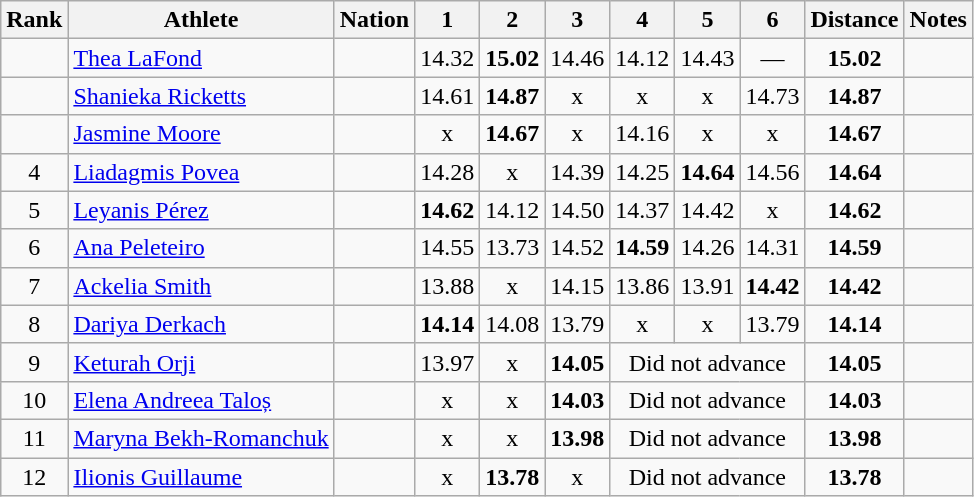<table class="wikitable sortable" style="text-align:center">
<tr>
<th>Rank</th>
<th>Athlete</th>
<th>Nation</th>
<th>1</th>
<th>2</th>
<th>3</th>
<th>4</th>
<th>5</th>
<th>6</th>
<th>Distance</th>
<th>Notes</th>
</tr>
<tr>
<td></td>
<td align="left"><a href='#'>Thea LaFond</a></td>
<td align="left"></td>
<td>14.32</td>
<td><strong>15.02</strong></td>
<td>14.46</td>
<td>14.12</td>
<td>14.43</td>
<td>—</td>
<td><strong>15.02</strong></td>
<td></td>
</tr>
<tr>
<td></td>
<td align="left"><a href='#'>Shanieka Ricketts</a></td>
<td align="left"></td>
<td>14.61</td>
<td><strong>14.87</strong></td>
<td>x</td>
<td>x</td>
<td>x</td>
<td>14.73</td>
<td><strong>14.87</strong></td>
<td></td>
</tr>
<tr>
<td></td>
<td align="left"><a href='#'>Jasmine Moore</a></td>
<td align="left"></td>
<td>x</td>
<td><strong>14.67</strong></td>
<td>x</td>
<td>14.16</td>
<td>x</td>
<td>x</td>
<td><strong>14.67</strong></td>
<td></td>
</tr>
<tr>
<td>4</td>
<td align="left"><a href='#'>Liadagmis Povea</a></td>
<td align="left"></td>
<td>14.28</td>
<td>x</td>
<td>14.39</td>
<td>14.25</td>
<td><strong>14.64</strong></td>
<td>14.56</td>
<td><strong>14.64</strong></td>
<td></td>
</tr>
<tr>
<td>5</td>
<td align="left"><a href='#'>Leyanis Pérez</a></td>
<td align="left"></td>
<td><strong>14.62</strong></td>
<td>14.12</td>
<td>14.50</td>
<td>14.37</td>
<td>14.42</td>
<td>x</td>
<td><strong>14.62</strong></td>
<td></td>
</tr>
<tr>
<td>6</td>
<td align="left"><a href='#'>Ana Peleteiro</a></td>
<td align="left"></td>
<td>14.55</td>
<td>13.73</td>
<td>14.52</td>
<td><strong>14.59</strong></td>
<td>14.26</td>
<td>14.31</td>
<td><strong>14.59</strong></td>
<td></td>
</tr>
<tr>
<td>7</td>
<td align="left"><a href='#'>Ackelia Smith</a></td>
<td align="left"></td>
<td>13.88</td>
<td>x</td>
<td>14.15</td>
<td>13.86</td>
<td>13.91</td>
<td><strong>14.42</strong></td>
<td><strong>14.42</strong></td>
<td></td>
</tr>
<tr>
<td>8</td>
<td align="left"><a href='#'>Dariya Derkach</a></td>
<td align="left"></td>
<td><strong>14.14</strong></td>
<td>14.08</td>
<td>13.79</td>
<td>x</td>
<td>x</td>
<td>13.79</td>
<td><strong>14.14</strong></td>
<td></td>
</tr>
<tr>
<td>9</td>
<td align="left"><a href='#'>Keturah Orji</a></td>
<td align="left"></td>
<td>13.97</td>
<td>x</td>
<td><strong>14.05</strong></td>
<td colspan=3>Did not advance</td>
<td><strong>14.05</strong></td>
<td></td>
</tr>
<tr>
<td>10</td>
<td align="left"><a href='#'>Elena Andreea Taloș</a></td>
<td align="left"></td>
<td>x</td>
<td>x</td>
<td><strong>14.03</strong></td>
<td colspan=3>Did not advance</td>
<td><strong>14.03</strong></td>
<td></td>
</tr>
<tr>
<td>11</td>
<td align="left"><a href='#'>Maryna Bekh-Romanchuk</a></td>
<td align="left"></td>
<td>x</td>
<td>x</td>
<td><strong>13.98</strong></td>
<td colspan=3>Did not advance</td>
<td><strong>13.98</strong></td>
<td></td>
</tr>
<tr>
<td>12</td>
<td align="left"><a href='#'>Ilionis Guillaume</a></td>
<td align="left"></td>
<td>x</td>
<td><strong>13.78</strong></td>
<td>x</td>
<td colspan=3>Did not advance</td>
<td><strong>13.78</strong></td>
<td></td>
</tr>
</table>
